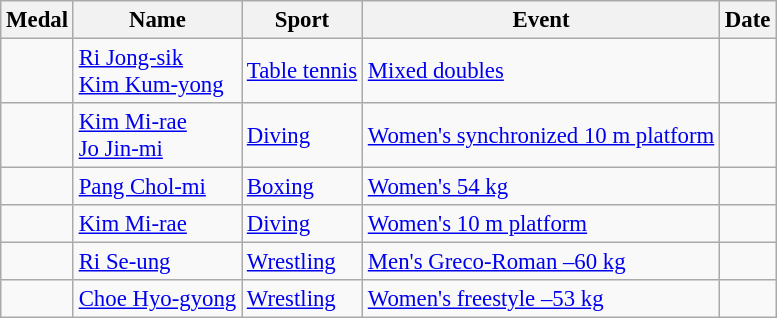<table class="wikitable sortable" style="font-size: 95%;">
<tr>
<th>Medal</th>
<th>Name</th>
<th>Sport</th>
<th>Event</th>
<th>Date</th>
</tr>
<tr>
<td></td>
<td><a href='#'>Ri Jong-sik</a><br><a href='#'>Kim Kum-yong</a></td>
<td><a href='#'>Table tennis</a></td>
<td><a href='#'>Mixed doubles</a></td>
<td></td>
</tr>
<tr>
<td></td>
<td><a href='#'>Kim Mi-rae</a><br><a href='#'>Jo Jin-mi</a></td>
<td><a href='#'>Diving</a></td>
<td><a href='#'>Women's synchronized 10 m platform</a></td>
<td></td>
</tr>
<tr>
<td></td>
<td><a href='#'>Pang Chol-mi</a></td>
<td><a href='#'>Boxing</a></td>
<td><a href='#'>Women's 54 kg</a></td>
<td></td>
</tr>
<tr>
<td></td>
<td><a href='#'>Kim Mi-rae</a></td>
<td><a href='#'>Diving</a></td>
<td><a href='#'>Women's 10 m platform</a></td>
<td></td>
</tr>
<tr>
<td></td>
<td><a href='#'>Ri Se-ung</a></td>
<td><a href='#'>Wrestling</a></td>
<td><a href='#'>Men's Greco-Roman –60 kg</a></td>
<td></td>
</tr>
<tr>
<td></td>
<td><a href='#'>Choe Hyo-gyong</a></td>
<td><a href='#'>Wrestling</a></td>
<td><a href='#'>Women's freestyle –53 kg</a></td>
<td></td>
</tr>
</table>
